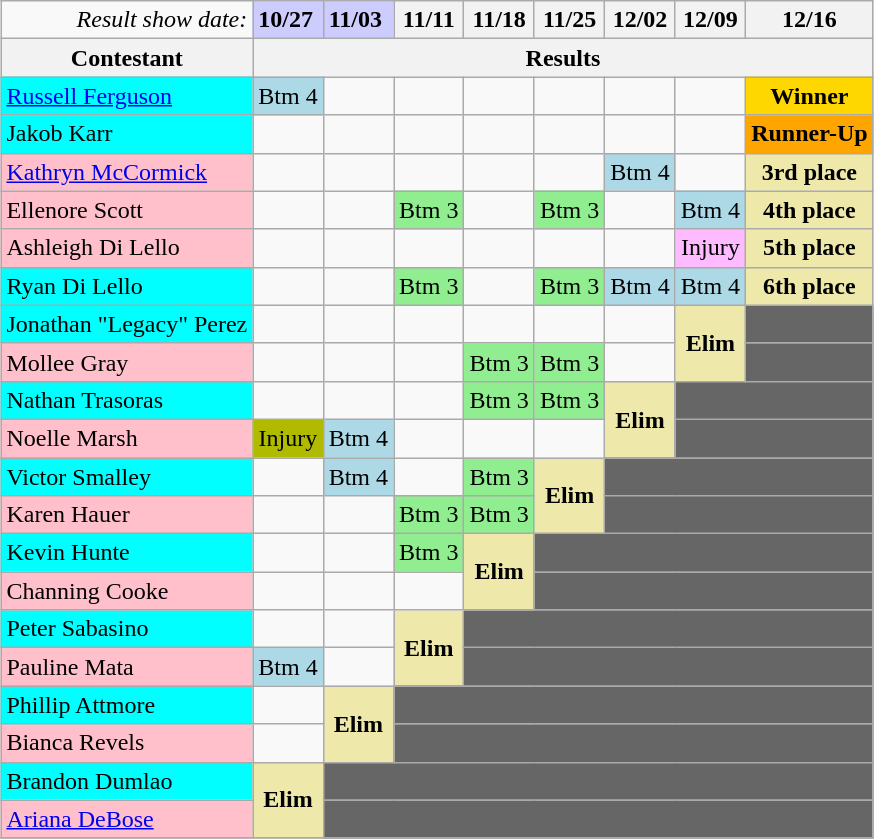<table class="wikitable" style="margin:1em auto;">
<tr>
<td align="right"><em>Result show date:</em></td>
<td bgcolor="#ccccff"><strong>10/27</strong></td>
<td bgcolor="#ccccff"><strong>11/03</strong></td>
<th>11/11</th>
<th>11/18</th>
<th>11/25</th>
<th>12/02</th>
<th>12/09</th>
<th>12/16</th>
</tr>
<tr>
<th>Contestant</th>
<th colspan="22" align="center">Results</th>
</tr>
<tr>
<td bgcolor="cyan"><a href='#'>Russell Ferguson</a></td>
<td style="background:lightblue;" align="center">Btm 4</td>
<td></td>
<td></td>
<td></td>
<td></td>
<td></td>
<td></td>
<td bgcolor="gold" align="center"><strong>Winner</strong></td>
</tr>
<tr>
<td bgcolor="cyan">Jakob Karr</td>
<td></td>
<td></td>
<td></td>
<td></td>
<td></td>
<td></td>
<td></td>
<td bgcolor="orange" align="center"><strong>Runner-Up</strong></td>
</tr>
<tr>
<td bgcolor="pink"><a href='#'>Kathryn McCormick</a></td>
<td></td>
<td></td>
<td></td>
<td></td>
<td></td>
<td style="background:lightblue;" align="center">Btm 4</td>
<td></td>
<td align="center" style="background:palegoldenrod;"><strong>3rd place</strong></td>
</tr>
<tr>
<td bgcolor="pink">Ellenore Scott</td>
<td></td>
<td></td>
<td style="background:lightgreen;" align="center">Btm 3</td>
<td></td>
<td style="background:lightgreen;" align="center">Btm 3</td>
<td></td>
<td style="background:lightblue;" align="center">Btm 4</td>
<td align="center" style="background:palegoldenrod;"><strong>4th place</strong></td>
</tr>
<tr>
<td bgcolor="pink">Ashleigh Di Lello</td>
<td></td>
<td></td>
<td></td>
<td></td>
<td></td>
<td></td>
<td bgcolor="#ffbbff" align="center">Injury</td>
<td align="center" style="background:palegoldenrod;"><strong>5th place</strong></td>
</tr>
<tr>
<td bgcolor="cyan">Ryan Di Lello</td>
<td></td>
<td></td>
<td style="background:lightgreen;" align="center">Btm 3</td>
<td></td>
<td style="background:lightgreen;" align="center">Btm 3</td>
<td style="background:lightblue;" align="center">Btm 4</td>
<td style="background:lightblue;" align="center">Btm 4</td>
<td align="center" style="background:palegoldenrod;"><strong>6th place</strong></td>
</tr>
<tr>
<td bgcolor="cyan">Jonathan "Legacy" Perez</td>
<td></td>
<td></td>
<td></td>
<td></td>
<td></td>
<td></td>
<td rowspan="2" align="center" style="background:palegoldenrod;"><strong>Elim</strong></td>
<td bgcolor="666666"></td>
</tr>
<tr>
<td bgcolor="pink">Mollee Gray</td>
<td></td>
<td></td>
<td></td>
<td style="background:lightgreen;" align="center">Btm 3</td>
<td style="background:lightgreen;" align="center">Btm 3</td>
<td></td>
<td bgcolor="666666"></td>
</tr>
<tr>
<td bgcolor="cyan">Nathan Trasoras</td>
<td></td>
<td></td>
<td></td>
<td style="background:lightgreen;" align="center">Btm 3</td>
<td style="background:lightgreen;" align="center">Btm 3</td>
<td rowspan="2" align="center" style="background:palegoldenrod;"><strong>Elim</strong></td>
<td colspan="4" bgcolor="666666"></td>
</tr>
<tr>
<td bgcolor="pink">Noelle Marsh</td>
<td bgcolor="#brbbrr" align="center">Injury</td>
<td style="background:lightblue;" align="center">Btm 4</td>
<td></td>
<td></td>
<td></td>
<td colspan="4" bgcolor="666666"></td>
</tr>
<tr>
<td bgcolor="cyan">Victor Smalley</td>
<td></td>
<td style="background:lightblue;" align="center">Btm 4</td>
<td></td>
<td style="background:lightgreen;" align="center">Btm 3</td>
<td rowspan="2" align="center" style="background:palegoldenrod;"><strong>Elim</strong></td>
<td colspan="4" bgcolor="666666"></td>
</tr>
<tr>
<td bgcolor="pink">Karen Hauer</td>
<td></td>
<td></td>
<td style="background:lightgreen;" align="center">Btm 3</td>
<td style="background:lightgreen;" align="center">Btm 3</td>
<td colspan="4" bgcolor="666666"></td>
</tr>
<tr>
<td bgcolor="cyan">Kevin Hunte</td>
<td></td>
<td></td>
<td style="background:lightgreen;" align="center">Btm 3</td>
<td rowspan="2" align="center" style="background:palegoldenrod;"><strong>Elim</strong></td>
<td colspan="5" bgcolor="666666"></td>
</tr>
<tr>
<td bgcolor="pink">Channing Cooke</td>
<td></td>
<td></td>
<td></td>
<td colspan="5" bgcolor="666666"></td>
</tr>
<tr>
<td bgcolor="cyan">Peter Sabasino</td>
<td></td>
<td></td>
<td rowspan="2" align="center" style="background:palegoldenrod;"><strong>Elim</strong></td>
<td colspan="6" bgcolor="666666"></td>
</tr>
<tr>
<td bgcolor="pink">Pauline Mata</td>
<td style="background:lightblue;" align="center">Btm 4</td>
<td></td>
<td colspan="6" bgcolor="666666"></td>
</tr>
<tr>
<td bgcolor="cyan">Phillip Attmore</td>
<td></td>
<td rowspan="2" align="center" style="background:palegoldenrod;"><strong>Elim</strong></td>
<td colspan="7" bgcolor="666666"></td>
</tr>
<tr>
<td bgcolor="pink">Bianca Revels</td>
<td></td>
<td colspan="7" bgcolor="666666"></td>
</tr>
<tr>
<td bgcolor="cyan">Brandon Dumlao</td>
<td rowspan="2" align="center" style="background:palegoldenrod;"><strong>Elim</strong></td>
<td colspan="8" bgcolor="666666"></td>
</tr>
<tr>
<td bgcolor="pink"><a href='#'>Ariana DeBose</a></td>
<td colspan="8" bgcolor="666666"></td>
</tr>
<tr>
</tr>
</table>
